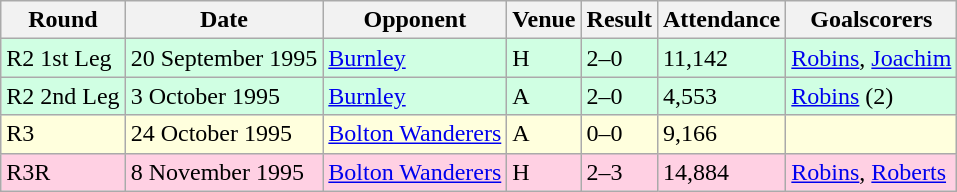<table class="wikitable">
<tr>
<th>Round</th>
<th>Date</th>
<th>Opponent</th>
<th>Venue</th>
<th>Result</th>
<th>Attendance</th>
<th>Goalscorers</th>
</tr>
<tr style="background-color: #d0ffe3;">
<td>R2 1st Leg</td>
<td>20 September 1995</td>
<td><a href='#'>Burnley</a></td>
<td>H</td>
<td>2–0</td>
<td>11,142</td>
<td><a href='#'>Robins</a>, <a href='#'>Joachim</a></td>
</tr>
<tr style="background-color: #d0ffe3;">
<td>R2 2nd Leg</td>
<td>3 October 1995</td>
<td><a href='#'>Burnley</a></td>
<td>A</td>
<td>2–0</td>
<td>4,553</td>
<td><a href='#'>Robins</a> (2)</td>
</tr>
<tr style="background-color: #ffffdd;">
<td>R3</td>
<td>24 October 1995</td>
<td><a href='#'>Bolton Wanderers</a></td>
<td>A</td>
<td>0–0</td>
<td>9,166</td>
<td></td>
</tr>
<tr style="background-color: #ffd0e3;">
<td>R3R</td>
<td>8 November 1995</td>
<td><a href='#'>Bolton Wanderers</a></td>
<td>H</td>
<td>2–3</td>
<td>14,884</td>
<td><a href='#'>Robins</a>, <a href='#'>Roberts</a></td>
</tr>
</table>
